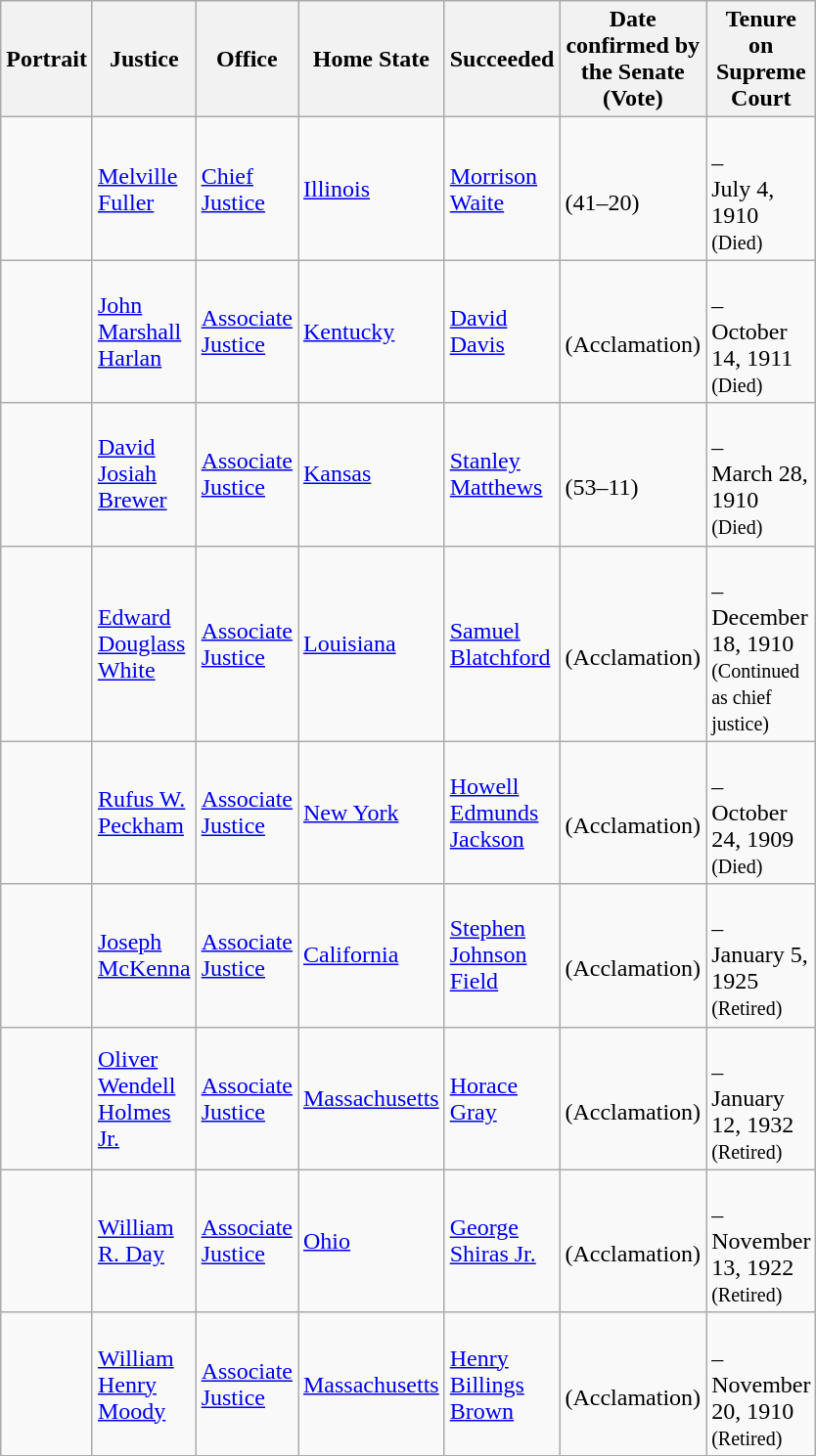<table class="wikitable sortable">
<tr>
<th scope="col" style="width: 10px;">Portrait</th>
<th scope="col" style="width: 10px;">Justice</th>
<th scope="col" style="width: 10px;">Office</th>
<th scope="col" style="width: 10px;">Home State</th>
<th scope="col" style="width: 10px;">Succeeded</th>
<th scope="col" style="width: 10px;">Date confirmed by the Senate<br>(Vote)</th>
<th scope="col" style="width: 10px;">Tenure on Supreme Court</th>
</tr>
<tr>
<td></td>
<td><a href='#'>Melville Fuller</a></td>
<td><a href='#'>Chief Justice</a></td>
<td><a href='#'>Illinois</a></td>
<td><a href='#'>Morrison Waite</a></td>
<td><br>(41–20)</td>
<td><br>–<br>July 4, 1910<br><small>(Died)</small></td>
</tr>
<tr>
<td></td>
<td><a href='#'>John Marshall Harlan</a></td>
<td><a href='#'>Associate Justice</a></td>
<td><a href='#'>Kentucky</a></td>
<td><a href='#'>David Davis</a></td>
<td><br>(Acclamation)</td>
<td><br>–<br>October 14, 1911<br><small>(Died)</small></td>
</tr>
<tr>
<td></td>
<td><a href='#'>David Josiah Brewer</a></td>
<td><a href='#'>Associate Justice</a></td>
<td><a href='#'>Kansas</a></td>
<td><a href='#'>Stanley Matthews</a></td>
<td><br>(53–11)</td>
<td><br>–<br>March 28, 1910<br><small>(Died)</small></td>
</tr>
<tr>
<td></td>
<td><a href='#'>Edward Douglass White</a></td>
<td><a href='#'>Associate Justice</a></td>
<td><a href='#'>Louisiana</a></td>
<td><a href='#'>Samuel Blatchford</a></td>
<td><br>(Acclamation)</td>
<td><br>–<br>December 18, 1910<br><small>(Continued as chief justice)</small></td>
</tr>
<tr>
<td></td>
<td><a href='#'>Rufus W. Peckham</a></td>
<td><a href='#'>Associate Justice</a></td>
<td><a href='#'>New York</a></td>
<td><a href='#'>Howell Edmunds Jackson</a></td>
<td><br>(Acclamation)</td>
<td><br>–<br>October 24, 1909<br><small>(Died)</small></td>
</tr>
<tr>
<td></td>
<td><a href='#'>Joseph McKenna</a></td>
<td><a href='#'>Associate Justice</a></td>
<td><a href='#'>California</a></td>
<td><a href='#'>Stephen Johnson Field</a></td>
<td><br>(Acclamation)</td>
<td><br>–<br>January 5, 1925<br><small>(Retired)</small></td>
</tr>
<tr>
<td></td>
<td><a href='#'>Oliver Wendell Holmes Jr.</a></td>
<td><a href='#'>Associate Justice</a></td>
<td><a href='#'>Massachusetts</a></td>
<td><a href='#'>Horace Gray</a></td>
<td><br>(Acclamation)</td>
<td><br>–<br>January 12, 1932<br><small>(Retired)</small></td>
</tr>
<tr>
<td></td>
<td><a href='#'>William R. Day</a></td>
<td><a href='#'>Associate Justice</a></td>
<td><a href='#'>Ohio</a></td>
<td><a href='#'>George Shiras Jr.</a></td>
<td><br>(Acclamation)</td>
<td><br>–<br>November 13, 1922<br><small>(Retired)</small></td>
</tr>
<tr>
<td></td>
<td><a href='#'>William Henry Moody</a></td>
<td><a href='#'>Associate Justice</a></td>
<td><a href='#'>Massachusetts</a></td>
<td><a href='#'>Henry Billings Brown</a></td>
<td><br>(Acclamation)</td>
<td><br>–<br>November 20, 1910<br><small>(Retired)</small></td>
</tr>
<tr>
</tr>
</table>
